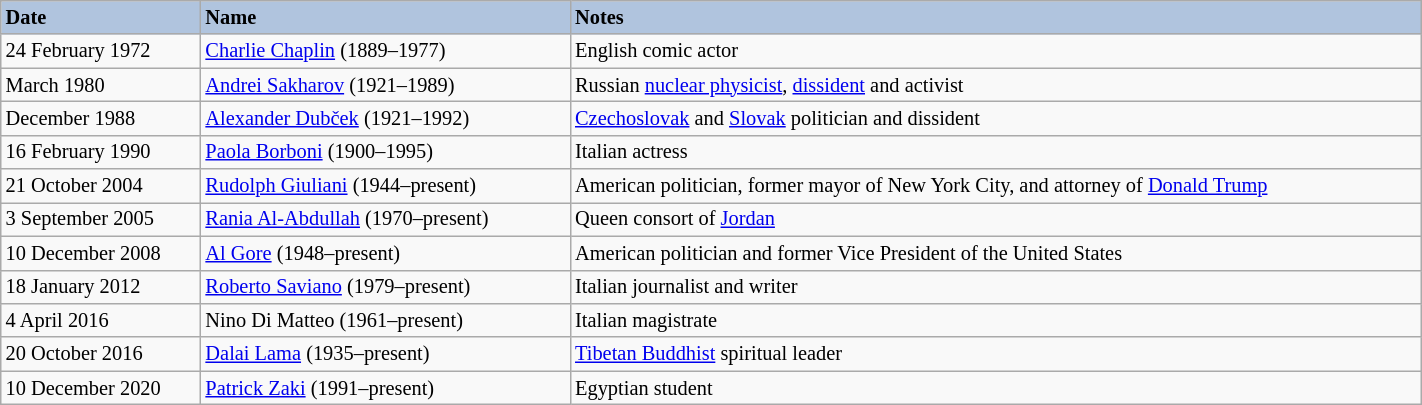<table class="wikitable" width="75%" style="font-size: 85%; border: gray solid 1px; border-collapse: collapse; text-align: middle;">
<tr>
<th style="text-align: left;background:#B0C4DE">Date</th>
<th width="240" style="text-align: left;background:#B0C4DE">Name</th>
<th style="text-align: left;background:#B0C4DE">Notes</th>
</tr>
<tr>
<td>24 February 1972</td>
<td><a href='#'>Charlie Chaplin</a> (1889–1977)</td>
<td>English comic actor</td>
</tr>
<tr>
<td>March 1980</td>
<td><a href='#'>Andrei Sakharov</a> (1921–1989)</td>
<td>Russian <a href='#'>nuclear physicist</a>, <a href='#'>dissident</a> and activist</td>
</tr>
<tr>
<td>December 1988</td>
<td><a href='#'>Alexander Dubček</a> (1921–1992)</td>
<td><a href='#'>Czechoslovak</a> and <a href='#'>Slovak</a> politician and dissident</td>
</tr>
<tr>
<td>16 February 1990</td>
<td><a href='#'>Paola Borboni</a> (1900–1995)</td>
<td>Italian actress</td>
</tr>
<tr>
<td>21 October 2004</td>
<td><a href='#'>Rudolph Giuliani</a> (1944–present)</td>
<td>American politician, former mayor of New York City, and attorney of <a href='#'>Donald Trump</a></td>
</tr>
<tr>
<td>3 September 2005</td>
<td><a href='#'>Rania Al-Abdullah</a> (1970–present)</td>
<td>Queen consort of <a href='#'>Jordan</a></td>
</tr>
<tr>
<td>10 December 2008</td>
<td><a href='#'>Al Gore</a> (1948–present)</td>
<td>American politician and former Vice President of the United States</td>
</tr>
<tr>
<td>18 January 2012</td>
<td><a href='#'>Roberto Saviano</a> (1979–present)</td>
<td>Italian journalist and writer</td>
</tr>
<tr>
<td>4 April 2016</td>
<td>Nino Di Matteo (1961–present)</td>
<td>Italian magistrate</td>
</tr>
<tr>
<td>20 October 2016</td>
<td><a href='#'>Dalai Lama</a> (1935–present)</td>
<td><a href='#'>Tibetan Buddhist</a> spiritual leader</td>
</tr>
<tr>
<td>10 December 2020</td>
<td><a href='#'>Patrick Zaki</a> (1991–present)</td>
<td>Egyptian student</td>
</tr>
</table>
